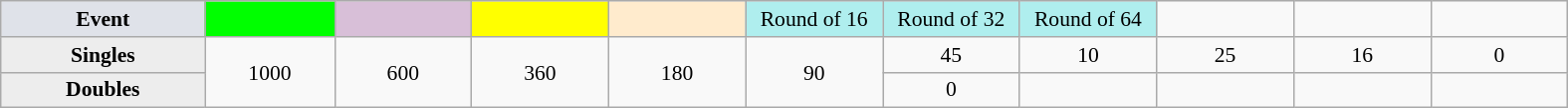<table class=wikitable style=font-size:90%;text-align:center>
<tr>
<td style="width:130px; background:#dfe2e9;"><strong>Event</strong></td>
<td style="width:80px; background:lime;"></td>
<td style="width:85px; background:thistle;"></td>
<td style="width:85px; background:#ff0;"></td>
<td style="width:85px; background:#ffebcd;"></td>
<td style="width:85px; background:#afeeee;">Round of 16</td>
<td style="width:85px; background:#afeeee;">Round of 32</td>
<td style="width:85px; background:#afeeee;">Round of 64</td>
<td width=85></td>
<td width=85></td>
<td width=85></td>
</tr>
<tr>
<th style="background:#ededed;">Singles</th>
<td rowspan=2>1000</td>
<td rowspan=2>600</td>
<td rowspan=2>360</td>
<td rowspan=2>180</td>
<td rowspan=2>90</td>
<td>45</td>
<td>10</td>
<td>25</td>
<td>16</td>
<td>0</td>
</tr>
<tr>
<th style="background:#ededed;">Doubles</th>
<td>0</td>
<td></td>
<td></td>
<td></td>
<td></td>
</tr>
</table>
